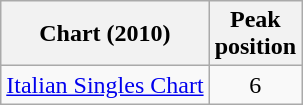<table class="wikitable">
<tr>
<th>Chart (2010)</th>
<th>Peak<br>position</th>
</tr>
<tr>
<td><a href='#'>Italian Singles Chart</a></td>
<td align="center">6</td>
</tr>
</table>
